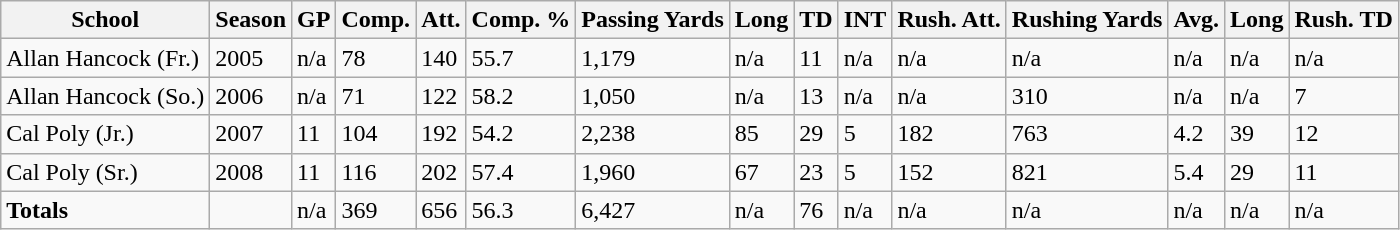<table class="wikitable">
<tr>
<th>School</th>
<th>Season</th>
<th>GP</th>
<th>Comp.</th>
<th>Att.</th>
<th>Comp. %</th>
<th>Passing Yards</th>
<th>Long</th>
<th>TD</th>
<th>INT</th>
<th>Rush. Att.</th>
<th>Rushing Yards</th>
<th>Avg.</th>
<th>Long</th>
<th>Rush. TD</th>
</tr>
<tr>
<td>Allan Hancock (Fr.)</td>
<td>2005</td>
<td>n/a</td>
<td>78</td>
<td>140</td>
<td>55.7</td>
<td>1,179</td>
<td>n/a</td>
<td>11</td>
<td>n/a</td>
<td>n/a</td>
<td>n/a</td>
<td>n/a</td>
<td>n/a</td>
<td>n/a</td>
</tr>
<tr>
<td>Allan Hancock (So.)</td>
<td>2006</td>
<td>n/a</td>
<td>71</td>
<td>122</td>
<td>58.2</td>
<td>1,050</td>
<td>n/a</td>
<td>13</td>
<td>n/a</td>
<td>n/a</td>
<td>310</td>
<td>n/a</td>
<td>n/a</td>
<td>7</td>
</tr>
<tr>
<td>Cal Poly (Jr.)</td>
<td>2007</td>
<td>11</td>
<td>104</td>
<td>192</td>
<td>54.2</td>
<td>2,238</td>
<td>85</td>
<td>29</td>
<td>5</td>
<td>182</td>
<td>763</td>
<td>4.2</td>
<td>39</td>
<td>12</td>
</tr>
<tr>
<td>Cal Poly (Sr.)</td>
<td>2008</td>
<td>11</td>
<td>116</td>
<td>202</td>
<td>57.4</td>
<td>1,960</td>
<td>67</td>
<td>23</td>
<td>5</td>
<td>152</td>
<td>821</td>
<td>5.4</td>
<td>29</td>
<td>11</td>
</tr>
<tr>
<td><strong>Totals</strong></td>
<td></td>
<td>n/a</td>
<td>369</td>
<td>656</td>
<td>56.3</td>
<td>6,427</td>
<td>n/a</td>
<td>76</td>
<td>n/a</td>
<td>n/a</td>
<td>n/a</td>
<td>n/a</td>
<td>n/a</td>
<td>n/a</td>
</tr>
</table>
